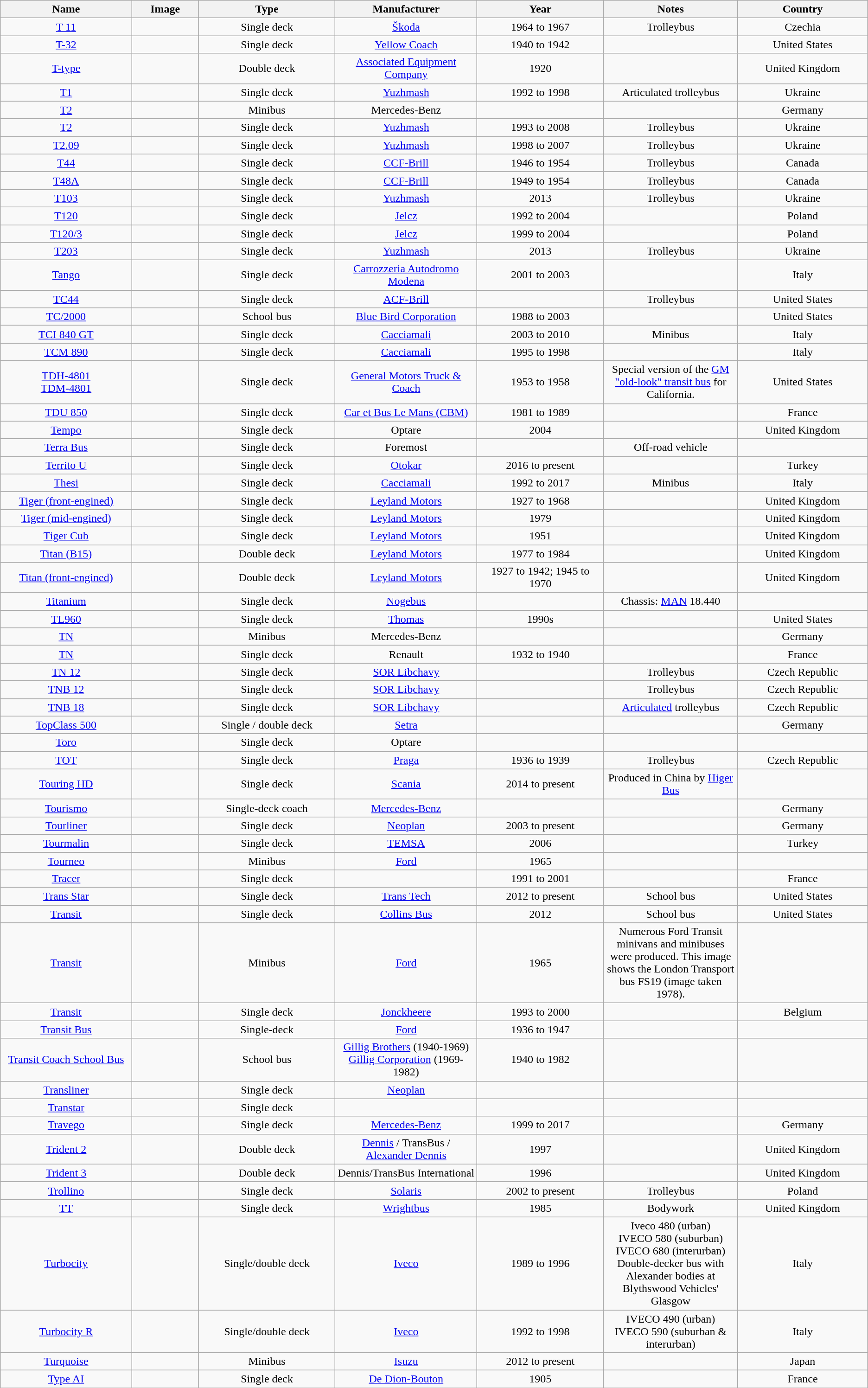<table class="wikitable sortable sticky-header mw-datatable" style=text-align:center;>
<tr>
<th style="width:15em;">Name</th>
<th style="width:7em;">Image</th>
<th style="width:15em;">Type</th>
<th style="width:15em;">Manufacturer</th>
<th style="width:15em;">Year</th>
<th class="unsortable", style="width:15em;">Notes</th>
<th style="width:15em;">Country</th>
</tr>
<tr>
<td data-sort-value="0011"><a href='#'>T 11</a></td>
<td></td>
<td>Single deck</td>
<td><a href='#'>Škoda</a></td>
<td>1964 to 1967</td>
<td>Trolleybus</td>
<td>Czechia</td>
</tr>
<tr>
<td data-sort-value="0032"><a href='#'>T-32</a></td>
<td></td>
<td>Single deck</td>
<td><a href='#'>Yellow Coach</a></td>
<td>1940 to 1942</td>
<td></td>
<td>United States</td>
</tr>
<tr>
<td><a href='#'>T-type</a></td>
<td></td>
<td>Double deck</td>
<td><a href='#'>Associated Equipment Company</a></td>
<td>1920</td>
<td></td>
<td>United Kingdom</td>
</tr>
<tr>
<td><a href='#'>T1</a></td>
<td></td>
<td>Single deck</td>
<td><a href='#'>Yuzhmash</a></td>
<td>1992 to 1998</td>
<td>Articulated trolleybus</td>
<td>Ukraine</td>
</tr>
<tr>
<td><a href='#'>T2</a></td>
<td></td>
<td>Minibus</td>
<td>Mercedes-Benz</td>
<td></td>
<td></td>
<td>Germany</td>
</tr>
<tr>
<td><a href='#'>T2</a></td>
<td></td>
<td>Single deck</td>
<td><a href='#'>Yuzhmash</a></td>
<td>1993 to 2008</td>
<td>Trolleybus</td>
<td>Ukraine</td>
</tr>
<tr>
<td><a href='#'>T2.09</a></td>
<td></td>
<td>Single deck</td>
<td><a href='#'>Yuzhmash</a></td>
<td>1998 to 2007</td>
<td>Trolleybus</td>
<td>Ukraine</td>
</tr>
<tr>
<td><a href='#'>T44</a></td>
<td></td>
<td>Single deck</td>
<td><a href='#'>CCF-Brill</a></td>
<td>1946 to 1954</td>
<td>Trolleybus</td>
<td>Canada</td>
</tr>
<tr>
<td><a href='#'>T48A</a></td>
<td></td>
<td>Single deck</td>
<td><a href='#'>CCF-Brill</a></td>
<td>1949 to 1954</td>
<td>Trolleybus</td>
<td>Canada</td>
</tr>
<tr>
<td><a href='#'>T103</a></td>
<td></td>
<td>Single deck</td>
<td><a href='#'>Yuzhmash</a></td>
<td>2013</td>
<td>Trolleybus</td>
<td>Ukraine</td>
</tr>
<tr>
<td><a href='#'>T120</a></td>
<td></td>
<td>Single deck</td>
<td><a href='#'>Jelcz</a></td>
<td>1992 to 2004</td>
<td></td>
<td>Poland</td>
</tr>
<tr>
<td><a href='#'>T120/3</a></td>
<td></td>
<td>Single deck</td>
<td><a href='#'>Jelcz</a></td>
<td>1999 to 2004</td>
<td></td>
<td>Poland</td>
</tr>
<tr>
<td><a href='#'>T203</a></td>
<td></td>
<td>Single deck</td>
<td><a href='#'>Yuzhmash</a></td>
<td>2013</td>
<td>Trolleybus</td>
<td>Ukraine</td>
</tr>
<tr>
<td><a href='#'>Tango</a></td>
<td></td>
<td>Single deck</td>
<td><a href='#'>Carrozzeria Autodromo Modena</a></td>
<td>2001 to 2003</td>
<td></td>
<td>Italy</td>
</tr>
<tr>
<td><a href='#'>TC44</a></td>
<td></td>
<td>Single deck</td>
<td><a href='#'>ACF-Brill</a></td>
<td></td>
<td>Trolleybus</td>
<td>United States</td>
</tr>
<tr>
<td><a href='#'>TC/2000</a></td>
<td></td>
<td>School bus</td>
<td><a href='#'>Blue Bird Corporation</a></td>
<td>1988 to 2003</td>
<td></td>
<td>United States</td>
</tr>
<tr>
<td><a href='#'>TCI 840 GT</a></td>
<td></td>
<td>Single deck</td>
<td><a href='#'>Cacciamali</a></td>
<td>2003 to 2010</td>
<td>Minibus</td>
<td>Italy</td>
</tr>
<tr>
<td><a href='#'>TCM 890</a></td>
<td></td>
<td>Single deck</td>
<td><a href='#'>Cacciamali</a></td>
<td>1995 to 1998</td>
<td></td>
<td>Italy</td>
</tr>
<tr>
<td><a href='#'>TDH-4801<br>TDM-4801</a></td>
<td></td>
<td>Single deck</td>
<td><a href='#'>General Motors Truck & Coach</a></td>
<td>1953 to 1958</td>
<td>Special version of the <a href='#'>GM "old-look" transit bus</a> for California.</td>
<td>United States</td>
</tr>
<tr>
<td><a href='#'>TDU 850</a></td>
<td></td>
<td>Single deck</td>
<td><a href='#'>Car et Bus Le Mans (CBM)</a></td>
<td>1981 to 1989</td>
<td></td>
<td>France</td>
</tr>
<tr>
<td><a href='#'>Tempo</a></td>
<td></td>
<td>Single deck</td>
<td>Optare</td>
<td>2004</td>
<td></td>
<td>United Kingdom</td>
</tr>
<tr>
<td><a href='#'>Terra Bus</a></td>
<td></td>
<td>Single deck</td>
<td>Foremost</td>
<td></td>
<td>Off-road vehicle</td>
<td></td>
</tr>
<tr>
<td><a href='#'>Territo U</a></td>
<td></td>
<td>Single deck</td>
<td><a href='#'>Otokar</a></td>
<td>2016 to present</td>
<td></td>
<td>Turkey</td>
</tr>
<tr>
<td><a href='#'>Thesi</a></td>
<td></td>
<td>Single deck</td>
<td><a href='#'>Cacciamali</a></td>
<td>1992 to 2017</td>
<td>Minibus</td>
<td>Italy</td>
</tr>
<tr>
<td><a href='#'>Tiger (front-engined)</a></td>
<td></td>
<td>Single deck</td>
<td><a href='#'>Leyland Motors</a></td>
<td>1927 to 1968</td>
<td></td>
<td>United Kingdom</td>
</tr>
<tr>
<td><a href='#'>Tiger (mid-engined)</a></td>
<td></td>
<td>Single deck</td>
<td><a href='#'>Leyland Motors</a></td>
<td>1979</td>
<td></td>
<td>United Kingdom</td>
</tr>
<tr>
<td><a href='#'>Tiger Cub</a></td>
<td></td>
<td>Single deck</td>
<td><a href='#'>Leyland Motors</a></td>
<td>1951</td>
<td></td>
<td>United Kingdom</td>
</tr>
<tr>
<td><a href='#'>Titan (B15)</a></td>
<td></td>
<td>Double deck</td>
<td><a href='#'>Leyland Motors</a></td>
<td>1977 to 1984</td>
<td></td>
<td>United Kingdom</td>
</tr>
<tr>
<td><a href='#'>Titan (front-engined)</a></td>
<td></td>
<td>Double deck</td>
<td><a href='#'>Leyland Motors</a></td>
<td>1927 to 1942; 1945 to 1970</td>
<td></td>
<td>United Kingdom</td>
</tr>
<tr>
<td><a href='#'>Titanium</a></td>
<td></td>
<td>Single deck</td>
<td><a href='#'>Nogebus</a></td>
<td></td>
<td>Chassis: <a href='#'>MAN</a> 18.440</td>
<td></td>
</tr>
<tr>
<td><a href='#'>TL960</a></td>
<td></td>
<td>Single deck</td>
<td><a href='#'>Thomas</a></td>
<td>1990s</td>
<td></td>
<td>United States</td>
</tr>
<tr>
<td><a href='#'>TN</a></td>
<td></td>
<td>Minibus</td>
<td>Mercedes-Benz</td>
<td></td>
<td></td>
<td>Germany</td>
</tr>
<tr>
<td><a href='#'>TN</a></td>
<td></td>
<td>Single deck</td>
<td>Renault</td>
<td>1932 to 1940</td>
<td></td>
<td>France</td>
</tr>
<tr>
<td><a href='#'>TN 12</a></td>
<td></td>
<td>Single deck</td>
<td><a href='#'>SOR Libchavy</a></td>
<td></td>
<td>Trolleybus</td>
<td>Czech Republic</td>
</tr>
<tr>
<td><a href='#'>TNB 12</a></td>
<td></td>
<td>Single deck</td>
<td><a href='#'>SOR Libchavy</a></td>
<td></td>
<td>Trolleybus</td>
<td>Czech Republic</td>
</tr>
<tr>
<td><a href='#'>TNB 18</a></td>
<td></td>
<td>Single deck</td>
<td><a href='#'>SOR Libchavy</a></td>
<td></td>
<td><a href='#'>Articulated</a> trolleybus</td>
<td>Czech Republic</td>
</tr>
<tr>
<td><a href='#'>TopClass 500</a></td>
<td></td>
<td>Single / double deck</td>
<td><a href='#'>Setra</a></td>
<td></td>
<td></td>
<td>Germany</td>
</tr>
<tr>
<td><a href='#'>Toro</a></td>
<td></td>
<td>Single deck</td>
<td>Optare</td>
<td></td>
<td></td>
<td></td>
</tr>
<tr>
<td><a href='#'>TOT</a></td>
<td></td>
<td>Single deck</td>
<td><a href='#'>Praga</a></td>
<td>1936 to 1939</td>
<td>Trolleybus</td>
<td>Czech Republic</td>
</tr>
<tr>
<td><a href='#'>Touring HD</a></td>
<td></td>
<td>Single deck</td>
<td><a href='#'>Scania</a></td>
<td>2014 to present</td>
<td>Produced in China by <a href='#'>Higer Bus</a></td>
<td></td>
</tr>
<tr>
<td><a href='#'>Tourismo</a></td>
<td></td>
<td>Single-deck coach</td>
<td><a href='#'>Mercedes-Benz</a></td>
<td></td>
<td></td>
<td>Germany</td>
</tr>
<tr>
<td><a href='#'>Tourliner</a></td>
<td></td>
<td>Single deck</td>
<td><a href='#'>Neoplan</a></td>
<td>2003 to present</td>
<td></td>
<td>Germany</td>
</tr>
<tr>
<td><a href='#'>Tourmalin</a></td>
<td></td>
<td>Single deck</td>
<td><a href='#'>TEMSA</a></td>
<td>2006</td>
<td></td>
<td>Turkey</td>
</tr>
<tr>
<td><a href='#'>Tourneo</a></td>
<td></td>
<td>Minibus</td>
<td><a href='#'>Ford</a></td>
<td>1965</td>
<td></td>
<td></td>
</tr>
<tr>
<td><a href='#'>Tracer</a></td>
<td></td>
<td>Single deck</td>
<td></td>
<td>1991 to 2001</td>
<td></td>
<td>France</td>
</tr>
<tr>
<td><a href='#'>Trans Star</a></td>
<td></td>
<td>Single deck</td>
<td><a href='#'>Trans Tech</a></td>
<td>2012 to present</td>
<td>School bus</td>
<td>United States</td>
</tr>
<tr>
<td><a href='#'>Transit</a></td>
<td></td>
<td>Single deck</td>
<td><a href='#'>Collins Bus</a></td>
<td>2012</td>
<td>School bus</td>
<td>United States</td>
</tr>
<tr>
<td><a href='#'>Transit</a></td>
<td></td>
<td>Minibus</td>
<td><a href='#'>Ford</a></td>
<td>1965</td>
<td>Numerous Ford Transit minivans and minibuses were produced. This image shows the London Transport bus FS19 (image taken 1978).</td>
<td></td>
</tr>
<tr>
<td><a href='#'>Transit</a></td>
<td></td>
<td>Single deck</td>
<td><a href='#'>Jonckheere</a></td>
<td>1993 to 2000</td>
<td></td>
<td>Belgium</td>
</tr>
<tr>
<td><a href='#'>Transit Bus</a></td>
<td></td>
<td>Single-deck</td>
<td><a href='#'>Ford</a></td>
<td>1936 to 1947</td>
<td></td>
<td></td>
</tr>
<tr>
<td><a href='#'>Transit Coach School Bus</a></td>
<td></td>
<td>School bus</td>
<td><a href='#'>Gillig Brothers</a> (1940-1969)<br><a href='#'>Gillig Corporation</a> (1969-1982)</td>
<td>1940 to 1982</td>
<td></td>
<td></td>
</tr>
<tr>
<td><a href='#'>Transliner</a></td>
<td></td>
<td>Single deck</td>
<td><a href='#'>Neoplan</a></td>
<td></td>
<td></td>
<td></td>
</tr>
<tr>
<td><a href='#'>Transtar</a></td>
<td></td>
<td>Single deck</td>
<td></td>
<td></td>
<td></td>
<td></td>
</tr>
<tr>
<td><a href='#'>Travego</a></td>
<td></td>
<td>Single deck</td>
<td><a href='#'>Mercedes-Benz</a></td>
<td>1999 to 2017</td>
<td></td>
<td>Germany</td>
</tr>
<tr>
<td><a href='#'>Trident 2</a></td>
<td></td>
<td>Double deck</td>
<td><a href='#'>Dennis</a> / TransBus / <a href='#'>Alexander Dennis</a></td>
<td>1997</td>
<td></td>
<td>United Kingdom</td>
</tr>
<tr>
<td><a href='#'>Trident 3</a></td>
<td></td>
<td>Double deck</td>
<td>Dennis/TransBus International</td>
<td>1996</td>
<td></td>
<td>United Kingdom</td>
</tr>
<tr>
<td><a href='#'>Trollino</a></td>
<td></td>
<td>Single deck</td>
<td><a href='#'>Solaris</a></td>
<td>2002 to present</td>
<td>Trolleybus</td>
<td>Poland</td>
</tr>
<tr>
<td><a href='#'>TT</a></td>
<td></td>
<td>Single deck</td>
<td><a href='#'>Wrightbus</a></td>
<td>1985</td>
<td>Bodywork</td>
<td>United Kingdom</td>
</tr>
<tr>
<td><a href='#'>Turbocity</a></td>
<td></td>
<td>Single/double deck</td>
<td><a href='#'>Iveco</a></td>
<td>1989 to 1996</td>
<td>Iveco 480 (urban)<br>IVECO 580 (suburban)<br>IVECO 680 (interurban)<br>Double-decker bus with Alexander bodies at Blythswood Vehicles' Glasgow</td>
<td>Italy</td>
</tr>
<tr>
<td><a href='#'>Turbocity R</a></td>
<td></td>
<td>Single/double deck</td>
<td><a href='#'>Iveco</a></td>
<td>1992 to 1998</td>
<td>IVECO 490 (urban)<br>IVECO 590 (suburban & interurban)</td>
<td>Italy</td>
</tr>
<tr>
<td><a href='#'>Turquoise</a></td>
<td></td>
<td>Minibus</td>
<td><a href='#'>Isuzu</a></td>
<td>2012 to present</td>
<td></td>
<td>Japan</td>
</tr>
<tr>
<td><a href='#'>Type AI</a></td>
<td></td>
<td>Single deck</td>
<td><a href='#'>De Dion-Bouton</a></td>
<td>1905</td>
<td></td>
<td>France</td>
</tr>
<tr>
</tr>
</table>
